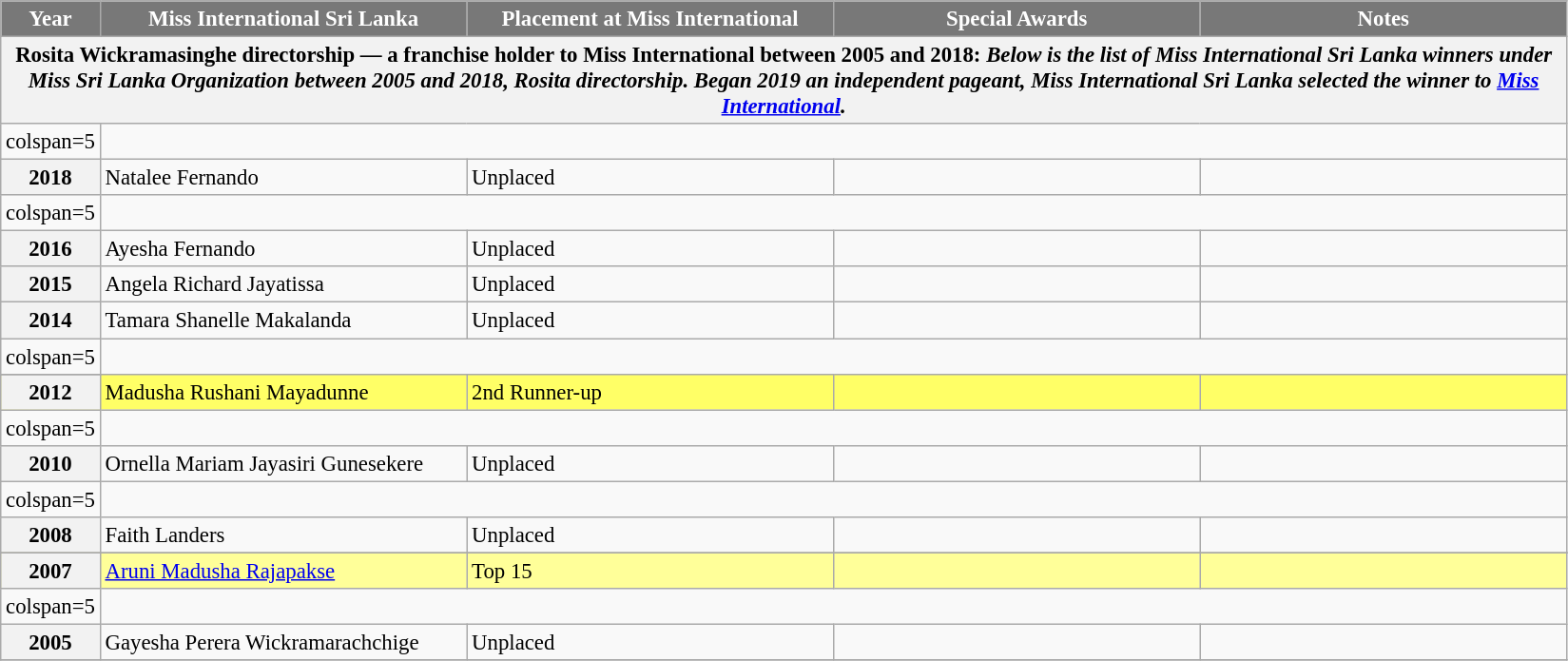<table class="wikitable " style="font-size: 95%;">
<tr>
<th width="60" style="background-color:#787878;color:#FFFFFF;">Year</th>
<th width="250" style="background-color:#787878;color:#FFFFFF;">Miss International Sri Lanka</th>
<th width="250" style="background-color:#787878;color:#FFFFFF;">Placement at Miss International</th>
<th width="250" style="background-color:#787878;color:#FFFFFF;">Special Awards</th>
<th width="250" style="background-color:#787878;color:#FFFFFF;">Notes</th>
</tr>
<tr>
<th colspan="6">Rosita Wickramasinghe directorship — a franchise holder to Miss International between 2005 and 2018: <em>Below is the list of Miss International Sri Lanka winners under Miss Sri Lanka Organization between 2005 and 2018, Rosita directorship. Began 2019 an independent pageant, Miss International Sri Lanka selected the winner to <a href='#'>Miss International</a>.</em></th>
</tr>
<tr>
<td>colspan=5 </td>
</tr>
<tr>
<th>2018</th>
<td>Natalee Fernando</td>
<td>Unplaced</td>
<td></td>
<td></td>
</tr>
<tr>
<td>colspan=5 </td>
</tr>
<tr>
<th>2016</th>
<td>Ayesha Fernando</td>
<td>Unplaced</td>
<td></td>
<td></td>
</tr>
<tr>
<th>2015</th>
<td>Angela Richard Jayatissa</td>
<td>Unplaced</td>
<td></td>
<td></td>
</tr>
<tr>
<th>2014</th>
<td>Tamara Shanelle Makalanda</td>
<td>Unplaced</td>
<td></td>
<td></td>
</tr>
<tr>
<td>colspan=5 </td>
</tr>
<tr>
</tr>
<tr style="background-color:#FFFF66;">
<th>2012</th>
<td>Madusha Rushani Mayadunne</td>
<td>2nd Runner-up</td>
<td></td>
<td></td>
</tr>
<tr>
<td>colspan=5 </td>
</tr>
<tr>
<th>2010</th>
<td>Ornella Mariam Jayasiri Gunesekere</td>
<td>Unplaced</td>
<td></td>
<td></td>
</tr>
<tr>
<td>colspan=5 </td>
</tr>
<tr>
<th>2008</th>
<td>Faith Landers</td>
<td>Unplaced</td>
<td></td>
<td></td>
</tr>
<tr>
</tr>
<tr style="background-color:#FFFF99;">
<th>2007</th>
<td><a href='#'>Aruni Madusha Rajapakse</a></td>
<td>Top 15</td>
<td></td>
<td></td>
</tr>
<tr>
<td>colspan=5 </td>
</tr>
<tr>
<th>2005</th>
<td>Gayesha Perera Wickramarachchige</td>
<td>Unplaced</td>
<td></td>
<td></td>
</tr>
<tr>
</tr>
</table>
